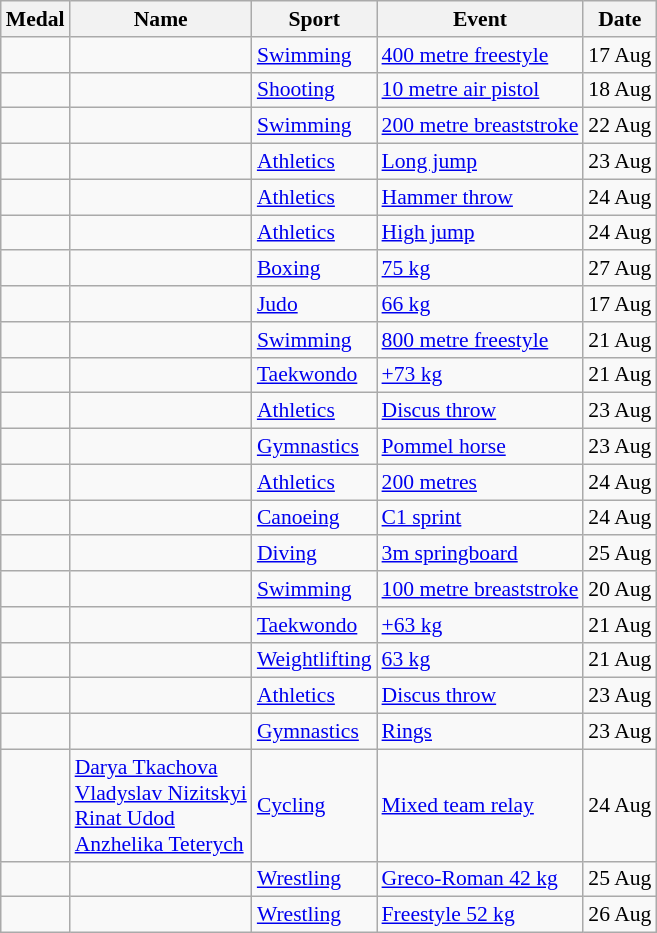<table class="wikitable sortable" style="font-size:90%">
<tr>
<th>Medal</th>
<th>Name</th>
<th>Sport</th>
<th>Event</th>
<th>Date</th>
</tr>
<tr>
<td></td>
<td></td>
<td><a href='#'>Swimming</a></td>
<td><a href='#'>400 metre freestyle</a></td>
<td>17 Aug</td>
</tr>
<tr>
<td></td>
<td></td>
<td><a href='#'>Shooting</a></td>
<td><a href='#'>10 metre air pistol</a></td>
<td>18 Aug</td>
</tr>
<tr>
<td></td>
<td></td>
<td><a href='#'>Swimming</a></td>
<td><a href='#'>200 metre breaststroke</a></td>
<td>22 Aug</td>
</tr>
<tr>
<td></td>
<td></td>
<td><a href='#'>Athletics</a></td>
<td><a href='#'>Long jump</a></td>
<td>23 Aug</td>
</tr>
<tr>
<td></td>
<td></td>
<td><a href='#'>Athletics</a></td>
<td><a href='#'>Hammer throw</a></td>
<td>24 Aug</td>
</tr>
<tr>
<td></td>
<td></td>
<td><a href='#'>Athletics</a></td>
<td><a href='#'>High jump</a></td>
<td>24 Aug</td>
</tr>
<tr>
<td></td>
<td></td>
<td><a href='#'>Boxing</a></td>
<td><a href='#'>75 kg</a></td>
<td>27 Aug</td>
</tr>
<tr>
<td></td>
<td></td>
<td><a href='#'>Judo</a></td>
<td><a href='#'>66 kg</a></td>
<td>17 Aug</td>
</tr>
<tr>
<td></td>
<td></td>
<td><a href='#'>Swimming</a></td>
<td><a href='#'>800 metre freestyle</a></td>
<td>21 Aug</td>
</tr>
<tr>
<td></td>
<td></td>
<td><a href='#'>Taekwondo</a></td>
<td><a href='#'>+73 kg</a></td>
<td>21 Aug</td>
</tr>
<tr>
<td></td>
<td></td>
<td><a href='#'>Athletics</a></td>
<td><a href='#'>Discus throw</a></td>
<td>23 Aug</td>
</tr>
<tr>
<td></td>
<td></td>
<td><a href='#'>Gymnastics</a></td>
<td><a href='#'>Pommel horse</a></td>
<td>23 Aug</td>
</tr>
<tr>
<td></td>
<td></td>
<td><a href='#'>Athletics</a></td>
<td><a href='#'>200 metres</a></td>
<td>24 Aug</td>
</tr>
<tr>
<td></td>
<td></td>
<td><a href='#'>Canoeing</a></td>
<td><a href='#'>C1 sprint</a></td>
<td>24 Aug</td>
</tr>
<tr>
<td></td>
<td></td>
<td><a href='#'>Diving</a></td>
<td><a href='#'>3m springboard</a></td>
<td>25 Aug</td>
</tr>
<tr>
<td></td>
<td></td>
<td><a href='#'>Swimming</a></td>
<td><a href='#'>100 metre breaststroke</a></td>
<td>20 Aug</td>
</tr>
<tr>
<td></td>
<td></td>
<td><a href='#'>Taekwondo</a></td>
<td><a href='#'>+63 kg</a></td>
<td>21 Aug</td>
</tr>
<tr>
<td></td>
<td></td>
<td><a href='#'>Weightlifting</a></td>
<td><a href='#'>63 kg</a></td>
<td>21 Aug</td>
</tr>
<tr>
<td></td>
<td></td>
<td><a href='#'>Athletics</a></td>
<td><a href='#'>Discus throw</a></td>
<td>23 Aug</td>
</tr>
<tr>
<td></td>
<td></td>
<td><a href='#'>Gymnastics</a></td>
<td><a href='#'>Rings</a></td>
<td>23 Aug</td>
</tr>
<tr>
<td></td>
<td><a href='#'>Darya Tkachova</a><br><a href='#'>Vladyslav Nizitskyi</a><br><a href='#'>Rinat Udod</a><br><a href='#'>Anzhelika Teterych</a></td>
<td><a href='#'>Cycling</a></td>
<td><a href='#'>Mixed team relay</a></td>
<td>24 Aug</td>
</tr>
<tr>
<td></td>
<td></td>
<td><a href='#'>Wrestling</a></td>
<td><a href='#'>Greco-Roman 42 kg</a></td>
<td>25 Aug</td>
</tr>
<tr>
<td></td>
<td></td>
<td><a href='#'>Wrestling</a></td>
<td><a href='#'>Freestyle 52 kg</a></td>
<td>26 Aug</td>
</tr>
</table>
